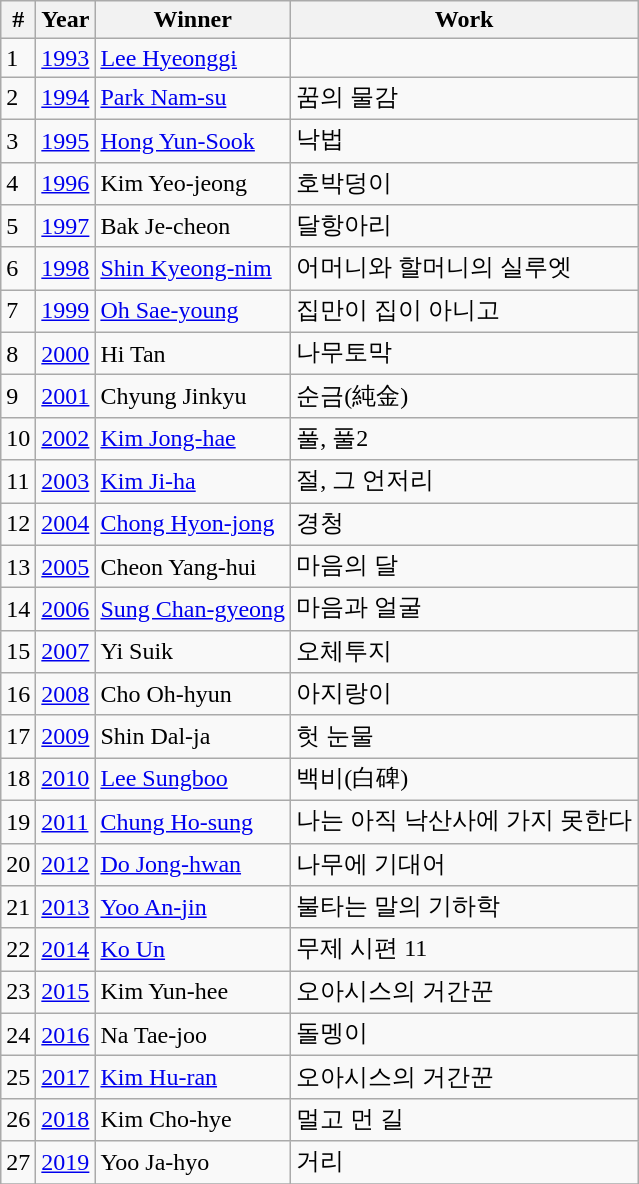<table class="wikitable">
<tr>
<th>#</th>
<th>Year</th>
<th>Winner</th>
<th>Work</th>
</tr>
<tr>
<td>1</td>
<td><a href='#'>1993</a></td>
<td><a href='#'>Lee Hyeonggi</a></td>
<td></td>
</tr>
<tr>
<td>2</td>
<td><a href='#'>1994</a></td>
<td><a href='#'>Park Nam-su</a></td>
<td>꿈의 물감</td>
</tr>
<tr>
<td>3</td>
<td><a href='#'>1995</a></td>
<td><a href='#'>Hong Yun-Sook</a></td>
<td>낙법</td>
</tr>
<tr>
<td>4</td>
<td><a href='#'>1996</a></td>
<td>Kim Yeo-jeong</td>
<td>호박덩이</td>
</tr>
<tr>
<td>5</td>
<td><a href='#'>1997</a></td>
<td>Bak Je-cheon</td>
<td>달항아리</td>
</tr>
<tr>
<td>6</td>
<td><a href='#'>1998</a></td>
<td><a href='#'>Shin Kyeong-nim</a></td>
<td>어머니와 할머니의 실루엣</td>
</tr>
<tr>
<td>7</td>
<td><a href='#'>1999</a></td>
<td><a href='#'>Oh Sae-young</a></td>
<td>집만이 집이 아니고</td>
</tr>
<tr>
<td>8</td>
<td><a href='#'>2000</a></td>
<td>Hi Tan</td>
<td>나무토막</td>
</tr>
<tr>
<td>9</td>
<td><a href='#'>2001</a></td>
<td>Chyung Jinkyu</td>
<td>순금(純金)</td>
</tr>
<tr>
<td>10</td>
<td><a href='#'>2002</a></td>
<td><a href='#'>Kim Jong-hae</a></td>
<td>풀, 풀2</td>
</tr>
<tr>
<td>11</td>
<td><a href='#'>2003</a></td>
<td><a href='#'>Kim Ji-ha</a></td>
<td>절, 그 언저리</td>
</tr>
<tr>
<td>12</td>
<td><a href='#'>2004</a></td>
<td><a href='#'>Chong Hyon-jong</a></td>
<td>경청</td>
</tr>
<tr>
<td>13</td>
<td><a href='#'>2005</a></td>
<td>Cheon Yang-hui</td>
<td>마음의 달</td>
</tr>
<tr>
<td>14</td>
<td><a href='#'>2006</a></td>
<td><a href='#'>Sung Chan-gyeong</a></td>
<td>마음과 얼굴</td>
</tr>
<tr>
<td>15</td>
<td><a href='#'>2007</a></td>
<td>Yi Suik</td>
<td>오체투지</td>
</tr>
<tr>
<td>16</td>
<td><a href='#'>2008</a></td>
<td>Cho Oh-hyun</td>
<td>아지랑이</td>
</tr>
<tr>
<td>17</td>
<td><a href='#'>2009</a></td>
<td>Shin Dal-ja</td>
<td>헛 눈물</td>
</tr>
<tr>
<td>18</td>
<td><a href='#'>2010</a></td>
<td><a href='#'>Lee Sungboo</a></td>
<td>백비(白碑)</td>
</tr>
<tr>
<td>19</td>
<td><a href='#'>2011</a></td>
<td><a href='#'>Chung Ho-sung</a></td>
<td>나는 아직 낙산사에 가지 못한다</td>
</tr>
<tr>
<td>20</td>
<td><a href='#'>2012</a></td>
<td><a href='#'>Do Jong-hwan</a></td>
<td>나무에 기대어</td>
</tr>
<tr>
<td>21</td>
<td><a href='#'>2013</a></td>
<td><a href='#'>Yoo An-jin</a></td>
<td>불타는 말의 기하학</td>
</tr>
<tr>
<td>22</td>
<td><a href='#'>2014</a></td>
<td><a href='#'>Ko Un</a></td>
<td>무제 시편 11</td>
</tr>
<tr>
<td>23</td>
<td><a href='#'>2015</a></td>
<td>Kim Yun-hee</td>
<td>오아시스의 거간꾼</td>
</tr>
<tr>
<td>24</td>
<td><a href='#'>2016</a></td>
<td>Na Tae-joo</td>
<td>돌멩이</td>
</tr>
<tr>
<td>25</td>
<td><a href='#'>2017</a></td>
<td><a href='#'>Kim Hu-ran</a></td>
<td>오아시스의 거간꾼</td>
</tr>
<tr>
<td>26</td>
<td><a href='#'>2018</a></td>
<td>Kim Cho-hye</td>
<td>멀고 먼 길</td>
</tr>
<tr>
<td>27</td>
<td><a href='#'>2019</a></td>
<td>Yoo Ja-hyo</td>
<td>거리</td>
</tr>
<tr>
</tr>
</table>
